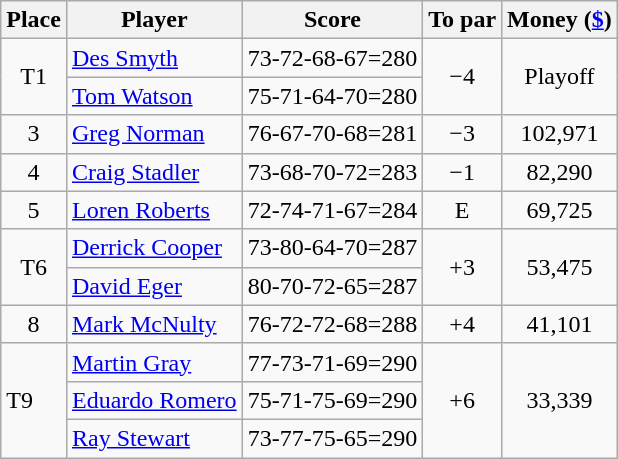<table class="wikitable">
<tr>
<th>Place</th>
<th>Player</th>
<th>Score</th>
<th>To par</th>
<th>Money (<a href='#'>$</a>)</th>
</tr>
<tr>
<td rowspan="2" align="center">T1</td>
<td> <a href='#'>Des Smyth</a></td>
<td>73-72-68-67=280</td>
<td rowspan="2" align=center>−4</td>
<td rowspan="2" align="center">Playoff</td>
</tr>
<tr>
<td> <a href='#'>Tom Watson</a></td>
<td>75-71-64-70=280</td>
</tr>
<tr>
<td style="text-align:center;">3</td>
<td> <a href='#'>Greg Norman</a></td>
<td>76-67-70-68=281</td>
<td style="text-align:center;">−3</td>
<td style="text-align:center;">102,971</td>
</tr>
<tr>
<td style="text-align:center;">4</td>
<td> <a href='#'>Craig Stadler</a></td>
<td>73-68-70-72=283</td>
<td align=center>−1</td>
<td align=center>82,290</td>
</tr>
<tr>
<td style="text-align:center;">5</td>
<td> <a href='#'>Loren Roberts</a></td>
<td>72-74-71-67=284</td>
<td style="text-align:center;">E</td>
<td style="text-align:center;">69,725</td>
</tr>
<tr>
<td rowspan="2" align="center">T6</td>
<td> <a href='#'>Derrick Cooper</a></td>
<td>73-80-64-70=287</td>
<td rowspan="2" align="center">+3</td>
<td rowspan="2" align="center">53,475</td>
</tr>
<tr>
<td> <a href='#'>David Eger</a></td>
<td>80-70-72-65=287</td>
</tr>
<tr>
<td align="center">8</td>
<td> <a href='#'>Mark McNulty</a></td>
<td>76-72-72-68=288</td>
<td align="center">+4</td>
<td align="center">41,101</td>
</tr>
<tr>
<td rowspan="3">T9</td>
<td> <a href='#'>Martin Gray</a></td>
<td>77-73-71-69=290</td>
<td rowspan="3" align="center">+6</td>
<td rowspan="3" align="center">33,339</td>
</tr>
<tr>
<td> <a href='#'>Eduardo Romero</a></td>
<td>75-71-75-69=290</td>
</tr>
<tr>
<td> <a href='#'>Ray Stewart</a></td>
<td>73-77-75-65=290</td>
</tr>
</table>
